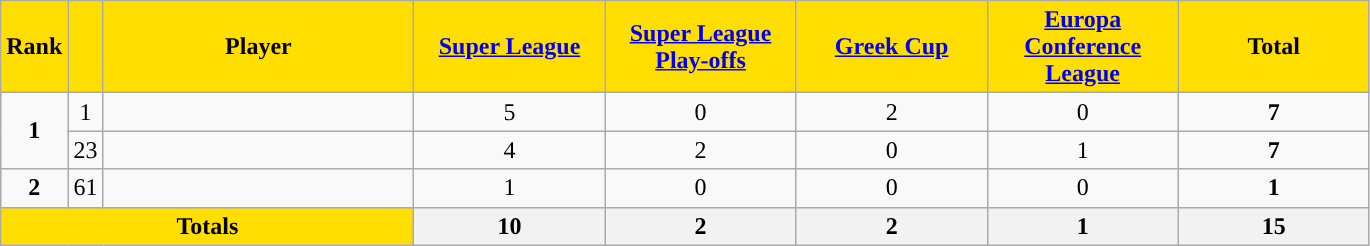<table class="wikitable sortable" style="text-align:center">
<tr>
<th style="background:#FFDE00">Rank</th>
<th style="background:#FFDE00"></th>
<th width=200 style="background:#FFDE00">Player</th>
<th width=120 style="background:#FFDE00"><a href='#'>Super League</a></th>
<th width=120 style="background:#FFDE00"><a href='#'>Super League Play-offs</a></th>
<th width=120 style="background:#FFDE00"><a href='#'>Greek Cup</a></th>
<th width=120 style="background:#FFDE00"><a href='#'>Europa Conference League</a></th>
<th width=120 style="background:#FFDE00">Total</th>
</tr>
<tr>
<td rowspan=2><strong>1</strong></td>
<td>1</td>
<td align=left></td>
<td>5</td>
<td>0</td>
<td>2</td>
<td>0</td>
<td><strong>7</strong></td>
</tr>
<tr>
<td>23</td>
<td align=left></td>
<td>4</td>
<td>2</td>
<td>0</td>
<td>1</td>
<td><strong>7</strong></td>
</tr>
<tr>
<td><strong>2</strong></td>
<td>61</td>
<td align=left></td>
<td>1</td>
<td>0</td>
<td>0</td>
<td>0</td>
<td><strong>1</strong></td>
</tr>
<tr class="sortbottom">
<th colspan=3 style="background:#FFDE00"><strong>Totals</strong></th>
<th><strong>10</strong></th>
<th><strong> 2</strong></th>
<th><strong> 2</strong></th>
<th><strong> 1</strong></th>
<th><strong>15</strong></th>
</tr>
</table>
